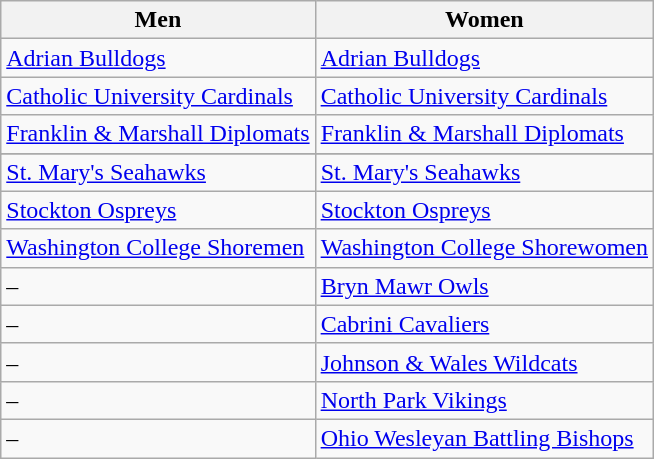<table class="wikitable">
<tr>
<th>Men</th>
<th>Women</th>
</tr>
<tr>
<td><a href='#'>Adrian Bulldogs</a></td>
<td><a href='#'>Adrian Bulldogs</a></td>
</tr>
<tr>
<td><a href='#'>Catholic University Cardinals</a></td>
<td><a href='#'>Catholic University Cardinals</a></td>
</tr>
<tr>
<td><a href='#'>Franklin & Marshall Diplomats</a></td>
<td><a href='#'>Franklin & Marshall Diplomats</a></td>
</tr>
<tr>
</tr>
<tr || >
</tr>
<tr>
<td><a href='#'>St. Mary's Seahawks</a></td>
<td><a href='#'>St. Mary's Seahawks</a></td>
</tr>
<tr>
<td><a href='#'>Stockton Ospreys</a></td>
<td><a href='#'>Stockton Ospreys</a></td>
</tr>
<tr>
<td><a href='#'>Washington College Shoremen</a></td>
<td><a href='#'>Washington College Shorewomen</a></td>
</tr>
<tr>
<td>–</td>
<td><a href='#'>Bryn Mawr Owls</a></td>
</tr>
<tr>
<td>–</td>
<td><a href='#'>Cabrini Cavaliers</a></td>
</tr>
<tr>
<td>–</td>
<td><a href='#'>Johnson & Wales Wildcats</a></td>
</tr>
<tr>
<td>–</td>
<td><a href='#'>North Park Vikings</a></td>
</tr>
<tr>
<td>–</td>
<td><a href='#'>Ohio Wesleyan Battling Bishops</a></td>
</tr>
</table>
